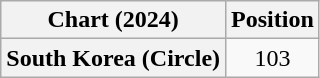<table class="wikitable plainrowheaders" style="text-align:center">
<tr>
<th scope="col">Chart (2024)</th>
<th scope="col">Position</th>
</tr>
<tr>
<th scope="row">South Korea (Circle)</th>
<td>103</td>
</tr>
</table>
